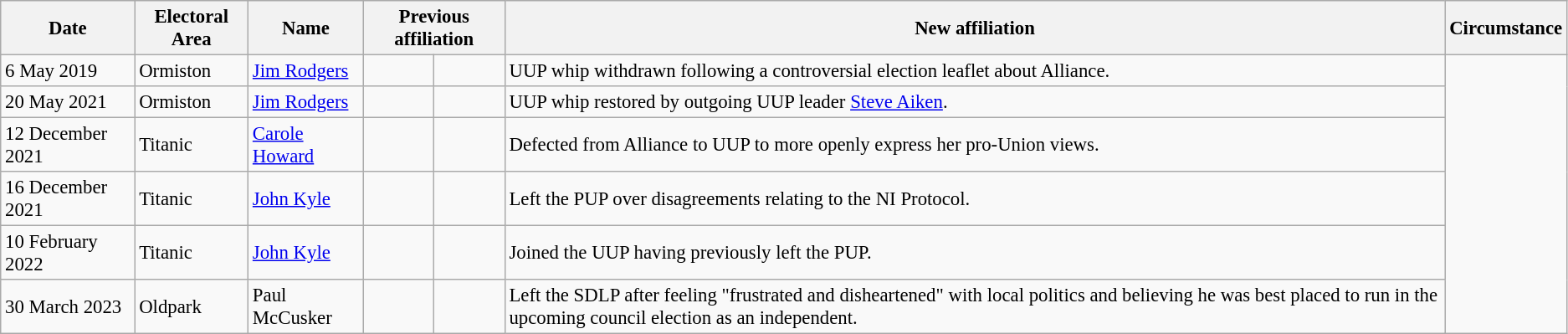<table class="wikitable" style="font-size: 95%;">
<tr>
<th>Date</th>
<th>Electoral Area</th>
<th>Name</th>
<th colspan="2">Previous affiliation</th>
<th colspan="2">New affiliation</th>
<th>Circumstance</th>
</tr>
<tr>
<td>6 May 2019</td>
<td>Ormiston</td>
<td><a href='#'>Jim Rodgers</a></td>
<td></td>
<td></td>
<td>UUP whip withdrawn following a controversial election leaflet about Alliance.</td>
</tr>
<tr>
<td>20 May 2021</td>
<td>Ormiston</td>
<td><a href='#'>Jim Rodgers</a></td>
<td></td>
<td></td>
<td>UUP whip restored by outgoing UUP leader <a href='#'>Steve Aiken</a>.</td>
</tr>
<tr>
<td>12 December 2021</td>
<td>Titanic</td>
<td><a href='#'>Carole Howard</a></td>
<td></td>
<td></td>
<td>Defected from Alliance to UUP to more openly express her pro-Union views.</td>
</tr>
<tr>
<td>16 December 2021</td>
<td>Titanic</td>
<td><a href='#'>John Kyle</a></td>
<td></td>
<td></td>
<td>Left the PUP over disagreements relating to the NI Protocol.</td>
</tr>
<tr>
<td>10 February 2022</td>
<td>Titanic</td>
<td><a href='#'>John Kyle</a></td>
<td></td>
<td></td>
<td>Joined the UUP having previously left the PUP.</td>
</tr>
<tr>
<td>30 March 2023</td>
<td>Oldpark</td>
<td>Paul McCusker</td>
<td></td>
<td></td>
<td>Left the SDLP after feeling "frustrated and disheartened" with local politics and believing he was best placed to run in the upcoming council election as an independent.</td>
</tr>
</table>
